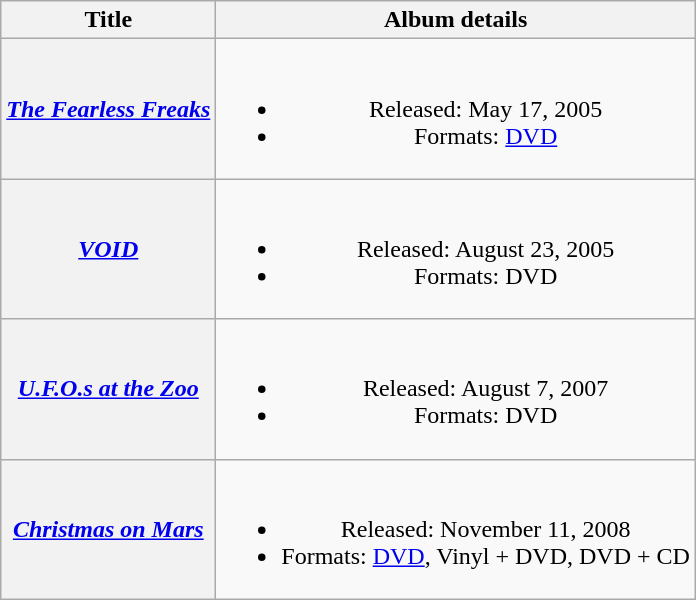<table class="wikitable plainrowheaders" style="text-align:center;">
<tr>
<th scope="col">Title</th>
<th scope="col">Album details</th>
</tr>
<tr>
<th scope="row"><em><a href='#'>The Fearless Freaks</a></em></th>
<td><br><ul><li>Released: May 17, 2005</li><li>Formats: <a href='#'>DVD</a></li></ul></td>
</tr>
<tr>
<th scope="row"><em><a href='#'>VOID</a></em></th>
<td><br><ul><li>Released: August 23, 2005</li><li>Formats: DVD</li></ul></td>
</tr>
<tr>
<th scope="row"><em><a href='#'>U.F.O.s at the Zoo</a></em></th>
<td><br><ul><li>Released: August 7, 2007</li><li>Formats: DVD</li></ul></td>
</tr>
<tr>
<th scope="row"><em><a href='#'>Christmas on Mars</a></em></th>
<td><br><ul><li>Released: November 11, 2008</li><li>Formats: <a href='#'>DVD</a>, Vinyl + DVD, DVD + CD</li></ul></td>
</tr>
</table>
